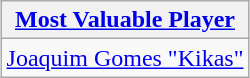<table class=wikitable style="text-align:center; margin:auto">
<tr>
<th><a href='#'>Most Valuable Player</a></th>
</tr>
<tr>
<td> <a href='#'>Joaquim Gomes "Kikas"</a></td>
</tr>
</table>
